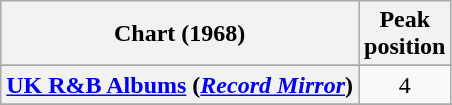<table class="wikitable sortable plainrowheaders">
<tr>
<th scope="col">Chart (1968)</th>
<th scope="col">Peak<br>position</th>
</tr>
<tr>
</tr>
<tr>
</tr>
<tr>
<th scope="row"><a href='#'>UK R&B Albums</a> (<em><a href='#'>Record Mirror</a></em>)</th>
<td align="center">4</td>
</tr>
<tr>
</tr>
<tr>
</tr>
</table>
